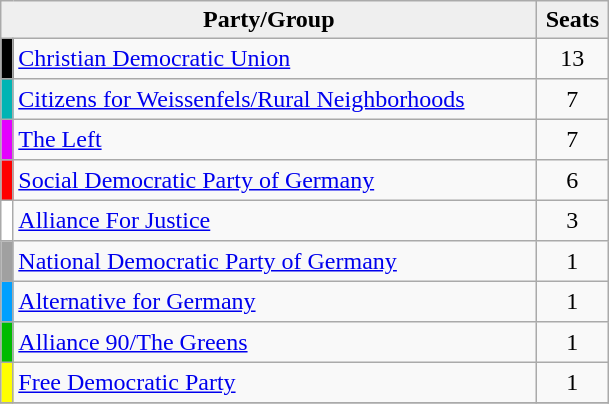<table class="wikitable" style="text-align:center;padding:10px;">
<tr>
<th colspan="2" style="background:#efefef;width:350px"><strong>Party/Group</strong></th>
<th style="background:#efefef;width:40px;"><strong>Seats</strong></th>
</tr>
<tr>
<td style="background:#000000;padding:3px;height:20px;"></td>
<td style="text-align:left;"><a href='#'>Christian Democratic Union</a></td>
<td>13</td>
</tr>
<tr>
<td style="background:#00b4b4;padding:3px;height:20px;"></td>
<td style="text-align:left;"><a href='#'>Citizens for Weissenfels/Rural Neighborhoods</a></td>
<td>7</td>
</tr>
<tr>
<td style="background:#e400ff;padding:3px;height:20px;"></td>
<td style="text-align:left;"><a href='#'>The Left</a></td>
<td>7</td>
</tr>
<tr>
<td style="background:#ff0000;padding:3px;height:20px;"></td>
<td style="text-align:left;"><a href='#'>Social Democratic Party of Germany</a></td>
<td>6</td>
</tr>
<tr>
<td style="background:#fff;padding:3px;height:20px;"></td>
<td style="text-align:left;"><a href='#'>Alliance For Justice</a></td>
<td>3</td>
</tr>
<tr>
<td style="background:#a0a0a0;padding:3px;height:20px;"></td>
<td style="text-align:left;"><a href='#'>National Democratic Party of Germany</a></td>
<td>1</td>
</tr>
<tr>
<td style="background:#00a0ff;padding:3px;height:20px;"></td>
<td style="text-align:left;"><a href='#'>Alternative for Germany</a></td>
<td>1</td>
</tr>
<tr>
<td style="background:#00bb00;padding:3px;height:20px;"></td>
<td style="text-align:left;"><a href='#'>Alliance 90/The Greens</a></td>
<td>1</td>
</tr>
<tr>
<td style="background:#ffff00;padding:3px;height:20px;"></td>
<td style="text-align:left;"><a href='#'>Free Democratic Party</a></td>
<td>1</td>
</tr>
<tr>
</tr>
</table>
